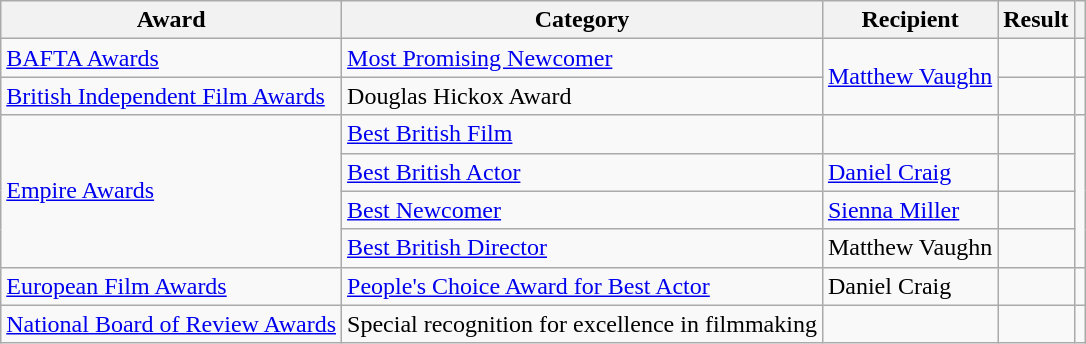<table class="wikitable plainrowheaders sortable">
<tr>
<th scope="col">Award</th>
<th scope="col">Category</th>
<th scope="col">Recipient</th>
<th scope="col">Result</th>
<th></th>
</tr>
<tr>
<td><a href='#'>BAFTA Awards</a></td>
<td><a href='#'>Most Promising Newcomer</a></td>
<td rowspan="2"><a href='#'>Matthew Vaughn</a></td>
<td></td>
<td></td>
</tr>
<tr>
<td><a href='#'>British Independent Film Awards</a></td>
<td>Douglas Hickox Award</td>
<td></td>
<td></td>
</tr>
<tr>
<td rowspan="4"><a href='#'>Empire Awards</a></td>
<td><a href='#'>Best British Film</a></td>
<td></td>
<td></td>
<td rowspan="4"></td>
</tr>
<tr>
<td><a href='#'>Best British Actor</a></td>
<td><a href='#'>Daniel Craig</a></td>
<td></td>
</tr>
<tr>
<td><a href='#'>Best Newcomer</a></td>
<td><a href='#'>Sienna Miller</a></td>
<td></td>
</tr>
<tr>
<td><a href='#'>Best British Director</a></td>
<td>Matthew Vaughn</td>
<td></td>
</tr>
<tr>
<td><a href='#'>European Film Awards</a></td>
<td><a href='#'>People's Choice Award for Best Actor</a></td>
<td>Daniel Craig</td>
<td></td>
<td></td>
</tr>
<tr>
<td><a href='#'>National Board of Review Awards</a></td>
<td>Special recognition for excellence in filmmaking</td>
<td></td>
<td></td>
<td></td>
</tr>
</table>
